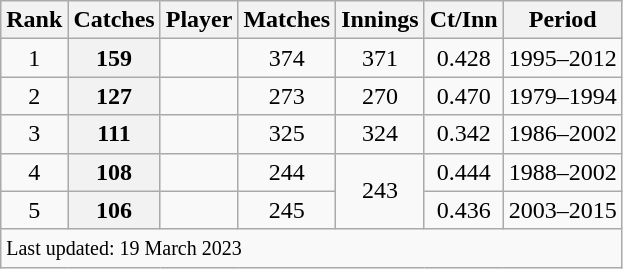<table class="wikitable plainrowheaders sortable">
<tr>
<th scope=col>Rank</th>
<th scope=col>Catches</th>
<th scope=col>Player</th>
<th scope=col>Matches</th>
<th scope=col>Innings</th>
<th scope=col>Ct/Inn</th>
<th scope=col>Period</th>
</tr>
<tr>
<td align=center>1</td>
<th scope=row style=text-align:center;>159</th>
<td></td>
<td align=center>374</td>
<td align=center>371</td>
<td align=center>0.428</td>
<td>1995–2012</td>
</tr>
<tr>
<td align=center>2</td>
<th scope=row style=text-align:center;>127</th>
<td></td>
<td align=center>273</td>
<td align=center>270</td>
<td align=center>0.470</td>
<td>1979–1994</td>
</tr>
<tr>
<td align=center>3</td>
<th scope=row style=text-align:center;>111</th>
<td></td>
<td align=center>325</td>
<td align=center>324</td>
<td align=center>0.342</td>
<td>1986–2002</td>
</tr>
<tr>
<td align=center>4</td>
<th scope=row style=text-align:center;>108</th>
<td></td>
<td align=center>244</td>
<td align=center rowspan=2>243</td>
<td align=center>0.444</td>
<td>1988–2002</td>
</tr>
<tr>
<td align=center>5</td>
<th scope=row style=text-align:center;>106</th>
<td></td>
<td align=center>245</td>
<td align=center>0.436</td>
<td>2003–2015</td>
</tr>
<tr class=sortbottom>
<td colspan=7><small>Last updated: 19 March 2023</small></td>
</tr>
</table>
